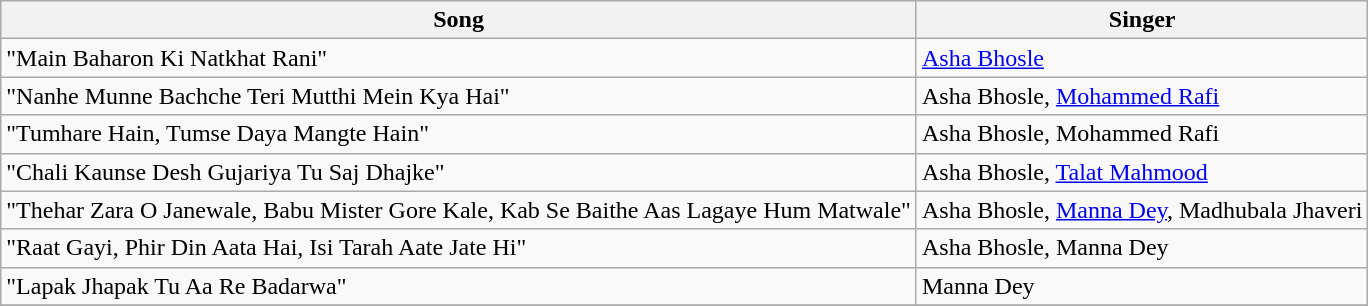<table class="wikitable">
<tr>
<th>Song</th>
<th>Singer</th>
</tr>
<tr>
<td>"Main Baharon Ki Natkhat Rani"</td>
<td><a href='#'>Asha Bhosle</a></td>
</tr>
<tr>
<td>"Nanhe Munne Bachche Teri Mutthi Mein Kya Hai"</td>
<td>Asha Bhosle, <a href='#'>Mohammed Rafi</a></td>
</tr>
<tr>
<td>"Tumhare Hain, Tumse Daya Mangte Hain"</td>
<td>Asha Bhosle, Mohammed Rafi</td>
</tr>
<tr>
<td>"Chali Kaunse Desh Gujariya Tu Saj Dhajke"</td>
<td>Asha Bhosle, <a href='#'>Talat Mahmood</a></td>
</tr>
<tr>
<td>"Thehar Zara O Janewale, Babu Mister Gore Kale, Kab Se Baithe Aas Lagaye Hum Matwale"</td>
<td>Asha Bhosle, <a href='#'>Manna Dey</a>, Madhubala Jhaveri</td>
</tr>
<tr>
<td>"Raat Gayi, Phir Din Aata Hai, Isi Tarah Aate Jate Hi"</td>
<td>Asha Bhosle, Manna Dey</td>
</tr>
<tr>
<td>"Lapak Jhapak Tu Aa Re Badarwa"</td>
<td>Manna Dey</td>
</tr>
<tr>
</tr>
</table>
